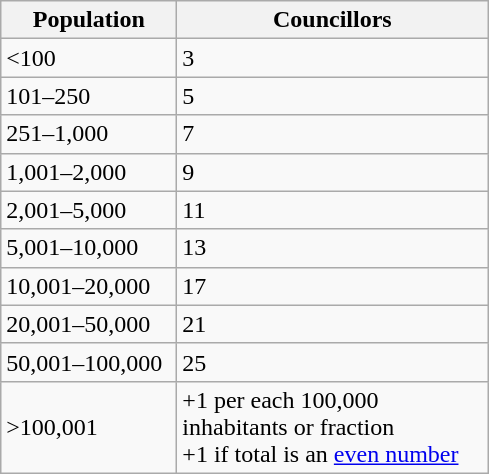<table class="wikitable" style="text-align:left;">
<tr>
<th width="110">Population</th>
<th width="200">Councillors</th>
</tr>
<tr>
<td><100</td>
<td>3</td>
</tr>
<tr>
<td>101–250</td>
<td>5</td>
</tr>
<tr>
<td>251–1,000</td>
<td>7</td>
</tr>
<tr>
<td>1,001–2,000</td>
<td>9</td>
</tr>
<tr>
<td>2,001–5,000</td>
<td>11</td>
</tr>
<tr>
<td>5,001–10,000</td>
<td>13</td>
</tr>
<tr>
<td>10,001–20,000</td>
<td>17</td>
</tr>
<tr>
<td>20,001–50,000</td>
<td>21</td>
</tr>
<tr>
<td>50,001–100,000</td>
<td>25</td>
</tr>
<tr>
<td>>100,001</td>
<td>+1 per each 100,000 inhabitants or fraction<br>+1 if total is an <a href='#'>even number</a></td>
</tr>
</table>
